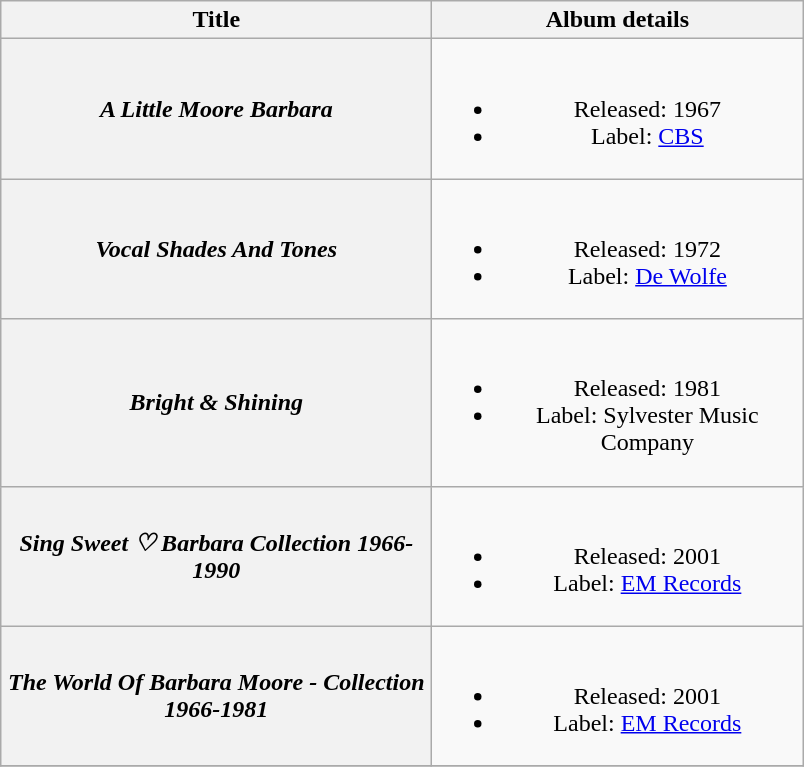<table class="wikitable plainrowheaders" style="text-align:center;" border="1">
<tr>
<th scope="col" style="width:17.5em;">Title</th>
<th scope="col" style="width:15em;">Album details</th>
</tr>
<tr>
<th scope="row"><em>A Little Moore Barbara</em></th>
<td><br><ul><li>Released: 1967</li><li>Label: <a href='#'>CBS</a></li></ul></td>
</tr>
<tr>
<th scope="row"><em>Vocal Shades And Tones</em></th>
<td><br><ul><li>Released: 1972</li><li>Label: <a href='#'>De Wolfe</a></li></ul></td>
</tr>
<tr>
<th scope="row"><em>Bright & Shining</em></th>
<td><br><ul><li>Released: 1981</li><li>Label: Sylvester Music Company</li></ul></td>
</tr>
<tr>
<th scope="row"><em>Sing Sweet ♡ Barbara Collection 1966-1990</em></th>
<td><br><ul><li>Released: 2001</li><li>Label: <a href='#'>EM Records</a></li></ul></td>
</tr>
<tr>
<th scope="row"><em>The World Of Barbara Moore - Collection 1966-1981 </em></th>
<td><br><ul><li>Released: 2001</li><li>Label: <a href='#'>EM Records</a></li></ul></td>
</tr>
<tr>
</tr>
</table>
